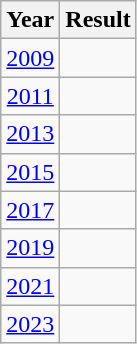<table class="wikitable" style="text-align:center">
<tr>
<th>Year</th>
<th>Result</th>
</tr>
<tr>
<td><a href='#'>2009</a></td>
<td></td>
</tr>
<tr>
<td><a href='#'>2011</a></td>
<td></td>
</tr>
<tr>
<td><a href='#'>2013</a></td>
<td></td>
</tr>
<tr>
<td><a href='#'>2015</a></td>
<td></td>
</tr>
<tr>
<td><a href='#'>2017</a></td>
<td></td>
</tr>
<tr>
<td><a href='#'>2019</a></td>
<td></td>
</tr>
<tr>
<td><a href='#'>2021</a></td>
<td></td>
</tr>
<tr>
<td><a href='#'>2023</a></td>
<td></td>
</tr>
</table>
